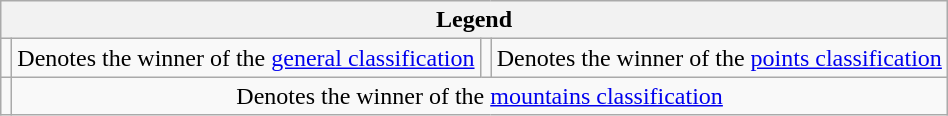<table class="wikitable">
<tr>
<th scope="col" colspan="4">Legend</th>
</tr>
<tr>
<td></td>
<td>Denotes the winner of the <a href='#'>general classification</a></td>
<td></td>
<td>Denotes the winner of the <a href='#'>points classification</a></td>
</tr>
<tr>
<td></td>
<td colspan="4" style="text-align:center;">Denotes the winner of the <a href='#'>mountains classification</a></td>
</tr>
</table>
